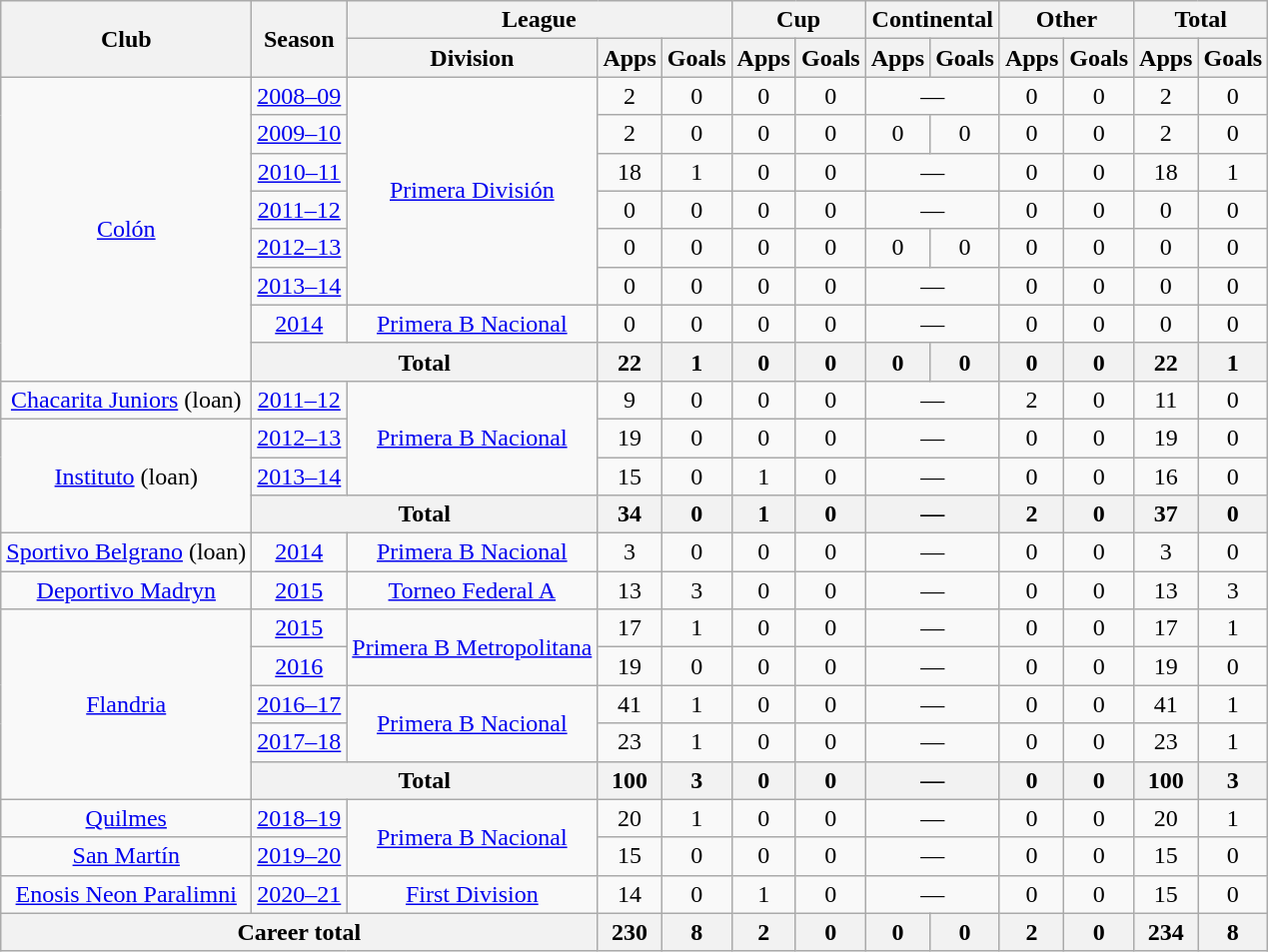<table class="wikitable" style="text-align:center">
<tr>
<th rowspan="2">Club</th>
<th rowspan="2">Season</th>
<th colspan="3">League</th>
<th colspan="2">Cup</th>
<th colspan="2">Continental</th>
<th colspan="2">Other</th>
<th colspan="2">Total</th>
</tr>
<tr>
<th>Division</th>
<th>Apps</th>
<th>Goals</th>
<th>Apps</th>
<th>Goals</th>
<th>Apps</th>
<th>Goals</th>
<th>Apps</th>
<th>Goals</th>
<th>Apps</th>
<th>Goals</th>
</tr>
<tr>
<td rowspan="8"><a href='#'>Colón</a></td>
<td><a href='#'>2008–09</a></td>
<td rowspan="6"><a href='#'>Primera División</a></td>
<td>2</td>
<td>0</td>
<td>0</td>
<td>0</td>
<td colspan="2">—</td>
<td>0</td>
<td>0</td>
<td>2</td>
<td>0</td>
</tr>
<tr>
<td><a href='#'>2009–10</a></td>
<td>2</td>
<td>0</td>
<td>0</td>
<td>0</td>
<td>0</td>
<td>0</td>
<td>0</td>
<td>0</td>
<td>2</td>
<td>0</td>
</tr>
<tr>
<td><a href='#'>2010–11</a></td>
<td>18</td>
<td>1</td>
<td>0</td>
<td>0</td>
<td colspan="2">—</td>
<td>0</td>
<td>0</td>
<td>18</td>
<td>1</td>
</tr>
<tr>
<td><a href='#'>2011–12</a></td>
<td>0</td>
<td>0</td>
<td>0</td>
<td>0</td>
<td colspan="2">—</td>
<td>0</td>
<td>0</td>
<td>0</td>
<td>0</td>
</tr>
<tr>
<td><a href='#'>2012–13</a></td>
<td>0</td>
<td>0</td>
<td>0</td>
<td>0</td>
<td>0</td>
<td>0</td>
<td>0</td>
<td>0</td>
<td>0</td>
<td>0</td>
</tr>
<tr>
<td><a href='#'>2013–14</a></td>
<td>0</td>
<td>0</td>
<td>0</td>
<td>0</td>
<td colspan="2">—</td>
<td>0</td>
<td>0</td>
<td>0</td>
<td>0</td>
</tr>
<tr>
<td><a href='#'>2014</a></td>
<td rowspan="1"><a href='#'>Primera B Nacional</a></td>
<td>0</td>
<td>0</td>
<td>0</td>
<td>0</td>
<td colspan="2">—</td>
<td>0</td>
<td>0</td>
<td>0</td>
<td>0</td>
</tr>
<tr>
<th colspan="2">Total</th>
<th>22</th>
<th>1</th>
<th>0</th>
<th>0</th>
<th>0</th>
<th>0</th>
<th>0</th>
<th>0</th>
<th>22</th>
<th>1</th>
</tr>
<tr>
<td rowspan="1"><a href='#'>Chacarita Juniors</a> (loan)</td>
<td><a href='#'>2011–12</a></td>
<td rowspan="3"><a href='#'>Primera B Nacional</a></td>
<td>9</td>
<td>0</td>
<td>0</td>
<td>0</td>
<td colspan="2">—</td>
<td>2</td>
<td>0</td>
<td>11</td>
<td>0</td>
</tr>
<tr>
<td rowspan="3"><a href='#'>Instituto</a> (loan)</td>
<td><a href='#'>2012–13</a></td>
<td>19</td>
<td>0</td>
<td>0</td>
<td>0</td>
<td colspan="2">—</td>
<td>0</td>
<td>0</td>
<td>19</td>
<td>0</td>
</tr>
<tr>
<td><a href='#'>2013–14</a></td>
<td>15</td>
<td>0</td>
<td>1</td>
<td>0</td>
<td colspan="2">—</td>
<td>0</td>
<td>0</td>
<td>16</td>
<td>0</td>
</tr>
<tr>
<th colspan="2">Total</th>
<th>34</th>
<th>0</th>
<th>1</th>
<th>0</th>
<th colspan="2">—</th>
<th>2</th>
<th>0</th>
<th>37</th>
<th>0</th>
</tr>
<tr>
<td rowspan="1"><a href='#'>Sportivo Belgrano</a> (loan)</td>
<td><a href='#'>2014</a></td>
<td rowspan="1"><a href='#'>Primera B Nacional</a></td>
<td>3</td>
<td>0</td>
<td>0</td>
<td>0</td>
<td colspan="2">—</td>
<td>0</td>
<td>0</td>
<td>3</td>
<td>0</td>
</tr>
<tr>
<td rowspan="1"><a href='#'>Deportivo Madryn</a></td>
<td><a href='#'>2015</a></td>
<td rowspan="1"><a href='#'>Torneo Federal A</a></td>
<td>13</td>
<td>3</td>
<td>0</td>
<td>0</td>
<td colspan="2">—</td>
<td>0</td>
<td>0</td>
<td>13</td>
<td>3</td>
</tr>
<tr>
<td rowspan="5"><a href='#'>Flandria</a></td>
<td><a href='#'>2015</a></td>
<td rowspan="2"><a href='#'>Primera B Metropolitana</a></td>
<td>17</td>
<td>1</td>
<td>0</td>
<td>0</td>
<td colspan="2">—</td>
<td>0</td>
<td>0</td>
<td>17</td>
<td>1</td>
</tr>
<tr>
<td><a href='#'>2016</a></td>
<td>19</td>
<td>0</td>
<td>0</td>
<td>0</td>
<td colspan="2">—</td>
<td>0</td>
<td>0</td>
<td>19</td>
<td>0</td>
</tr>
<tr>
<td><a href='#'>2016–17</a></td>
<td rowspan="2"><a href='#'>Primera B Nacional</a></td>
<td>41</td>
<td>1</td>
<td>0</td>
<td>0</td>
<td colspan="2">—</td>
<td>0</td>
<td>0</td>
<td>41</td>
<td>1</td>
</tr>
<tr>
<td><a href='#'>2017–18</a></td>
<td>23</td>
<td>1</td>
<td>0</td>
<td>0</td>
<td colspan="2">—</td>
<td>0</td>
<td>0</td>
<td>23</td>
<td>1</td>
</tr>
<tr>
<th colspan="2">Total</th>
<th>100</th>
<th>3</th>
<th>0</th>
<th>0</th>
<th colspan="2">—</th>
<th>0</th>
<th>0</th>
<th>100</th>
<th>3</th>
</tr>
<tr>
<td rowspan="1"><a href='#'>Quilmes</a></td>
<td><a href='#'>2018–19</a></td>
<td rowspan="2"><a href='#'>Primera B Nacional</a></td>
<td>20</td>
<td>1</td>
<td>0</td>
<td>0</td>
<td colspan="2">—</td>
<td>0</td>
<td>0</td>
<td>20</td>
<td>1</td>
</tr>
<tr>
<td rowspan="1"><a href='#'>San Martín</a></td>
<td><a href='#'>2019–20</a></td>
<td>15</td>
<td>0</td>
<td>0</td>
<td>0</td>
<td colspan="2">—</td>
<td>0</td>
<td>0</td>
<td>15</td>
<td>0</td>
</tr>
<tr>
<td rowspan="1"><a href='#'>Enosis Neon Paralimni</a></td>
<td><a href='#'>2020–21</a></td>
<td rowspan="1"><a href='#'>First Division</a></td>
<td>14</td>
<td>0</td>
<td>1</td>
<td>0</td>
<td colspan="2">—</td>
<td>0</td>
<td>0</td>
<td>15</td>
<td>0</td>
</tr>
<tr>
<th colspan="3">Career total</th>
<th>230</th>
<th>8</th>
<th>2</th>
<th>0</th>
<th>0</th>
<th>0</th>
<th>2</th>
<th>0</th>
<th>234</th>
<th>8</th>
</tr>
</table>
